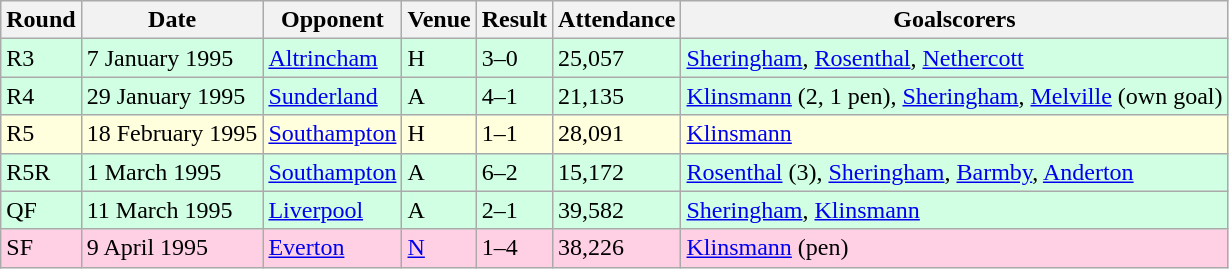<table class="wikitable">
<tr>
<th>Round</th>
<th>Date</th>
<th>Opponent</th>
<th>Venue</th>
<th>Result</th>
<th>Attendance</th>
<th>Goalscorers</th>
</tr>
<tr style="background-color: #d0ffe3;">
<td>R3</td>
<td>7 January 1995</td>
<td><a href='#'>Altrincham</a></td>
<td>H</td>
<td>3–0</td>
<td>25,057</td>
<td><a href='#'>Sheringham</a>, <a href='#'>Rosenthal</a>, <a href='#'>Nethercott</a></td>
</tr>
<tr style="background-color: #d0ffe3;">
<td>R4</td>
<td>29 January 1995</td>
<td><a href='#'>Sunderland</a></td>
<td>A</td>
<td>4–1</td>
<td>21,135</td>
<td><a href='#'>Klinsmann</a> (2, 1 pen), <a href='#'>Sheringham</a>, <a href='#'>Melville</a> (own goal)</td>
</tr>
<tr style="background-color: #ffffdd;">
<td>R5</td>
<td>18 February 1995</td>
<td><a href='#'>Southampton</a></td>
<td>H</td>
<td>1–1</td>
<td>28,091</td>
<td><a href='#'>Klinsmann</a></td>
</tr>
<tr style="background-color: #d0ffe3;">
<td>R5R</td>
<td>1 March 1995</td>
<td><a href='#'>Southampton</a></td>
<td>A</td>
<td>6–2 </td>
<td>15,172</td>
<td><a href='#'>Rosenthal</a> (3), <a href='#'>Sheringham</a>, <a href='#'>Barmby</a>, <a href='#'>Anderton</a></td>
</tr>
<tr style="background-color: #d0ffe3;">
<td>QF</td>
<td>11 March 1995</td>
<td><a href='#'>Liverpool</a></td>
<td>A</td>
<td>2–1</td>
<td>39,582</td>
<td><a href='#'>Sheringham</a>, <a href='#'>Klinsmann</a></td>
</tr>
<tr style="background-color: #ffd0e3;">
<td>SF</td>
<td>9 April 1995</td>
<td><a href='#'>Everton</a></td>
<td><a href='#'>N</a></td>
<td>1–4</td>
<td>38,226</td>
<td><a href='#'>Klinsmann</a> (pen)</td>
</tr>
</table>
